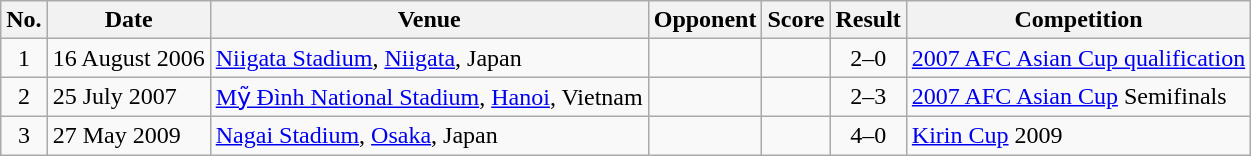<table class="wikitable sortable">
<tr>
<th scope="col">No.</th>
<th scope="col">Date</th>
<th scope="col">Venue</th>
<th scope="col">Opponent</th>
<th scope="col">Score</th>
<th scope="col">Result</th>
<th scope="col">Competition</th>
</tr>
<tr>
<td align="center">1</td>
<td>16 August 2006</td>
<td><a href='#'>Niigata Stadium</a>, <a href='#'>Niigata</a>, Japan</td>
<td></td>
<td></td>
<td align="center">2–0</td>
<td><a href='#'>2007 AFC Asian Cup qualification</a></td>
</tr>
<tr>
<td align="center">2</td>
<td>25 July 2007</td>
<td><a href='#'>Mỹ Đình National Stadium</a>, <a href='#'>Hanoi</a>, Vietnam</td>
<td></td>
<td></td>
<td align="center">2–3</td>
<td><a href='#'>2007 AFC Asian Cup</a> Semifinals</td>
</tr>
<tr>
<td align="center">3</td>
<td>27 May 2009</td>
<td><a href='#'>Nagai Stadium</a>, <a href='#'>Osaka</a>, Japan</td>
<td></td>
<td></td>
<td align="center">4–0</td>
<td><a href='#'>Kirin Cup</a> 2009</td>
</tr>
</table>
